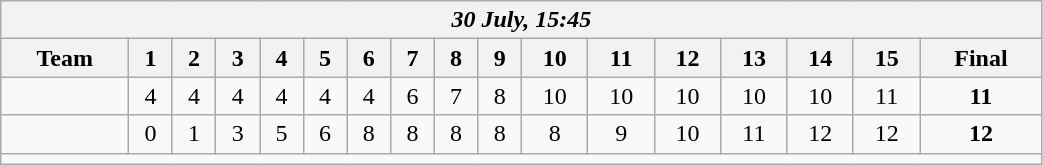<table class=wikitable style="text-align:center; width: 55%">
<tr>
<th colspan=17><em>30 July, 15:45</em></th>
</tr>
<tr>
<th>Team</th>
<th>1</th>
<th>2</th>
<th>3</th>
<th>4</th>
<th>5</th>
<th>6</th>
<th>7</th>
<th>8</th>
<th>9</th>
<th>10</th>
<th>11</th>
<th>12</th>
<th>13</th>
<th>14</th>
<th>15</th>
<th>Final</th>
</tr>
<tr>
<td align=left></td>
<td>4</td>
<td>4</td>
<td>4</td>
<td>4</td>
<td>4</td>
<td>4</td>
<td>6</td>
<td>7</td>
<td>8</td>
<td>10</td>
<td>10</td>
<td>10</td>
<td>10</td>
<td>10</td>
<td>11</td>
<td><strong>11</strong></td>
</tr>
<tr>
<td align=left><strong></strong></td>
<td>0</td>
<td>1</td>
<td>3</td>
<td>5</td>
<td>6</td>
<td>8</td>
<td>8</td>
<td>8</td>
<td>8</td>
<td>8</td>
<td>9</td>
<td>10</td>
<td>11</td>
<td>12</td>
<td>12</td>
<td><strong>12</strong></td>
</tr>
<tr>
<td colspan=17></td>
</tr>
</table>
